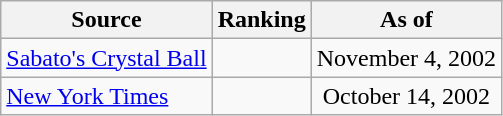<table class="wikitable" style="text-align:center">
<tr>
<th>Source</th>
<th>Ranking</th>
<th>As of</th>
</tr>
<tr>
<td align=left><a href='#'>Sabato's Crystal Ball</a></td>
<td></td>
<td>November 4, 2002</td>
</tr>
<tr>
<td align=left><a href='#'>New York Times</a></td>
<td></td>
<td>October 14, 2002</td>
</tr>
</table>
